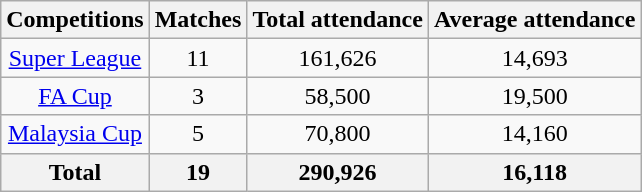<table class="wikitable" style="text-align:center;">
<tr>
<th>Competitions</th>
<th>Matches</th>
<th>Total attendance</th>
<th>Average attendance</th>
</tr>
<tr>
<td><a href='#'>Super League</a></td>
<td>11</td>
<td>161,626</td>
<td>14,693</td>
</tr>
<tr>
<td><a href='#'>FA Cup</a></td>
<td>3</td>
<td>58,500</td>
<td>19,500</td>
</tr>
<tr>
<td><a href='#'>Malaysia Cup</a></td>
<td>5</td>
<td>70,800</td>
<td>14,160</td>
</tr>
<tr>
<th>Total</th>
<th>19</th>
<th>290,926</th>
<th>16,118</th>
</tr>
</table>
